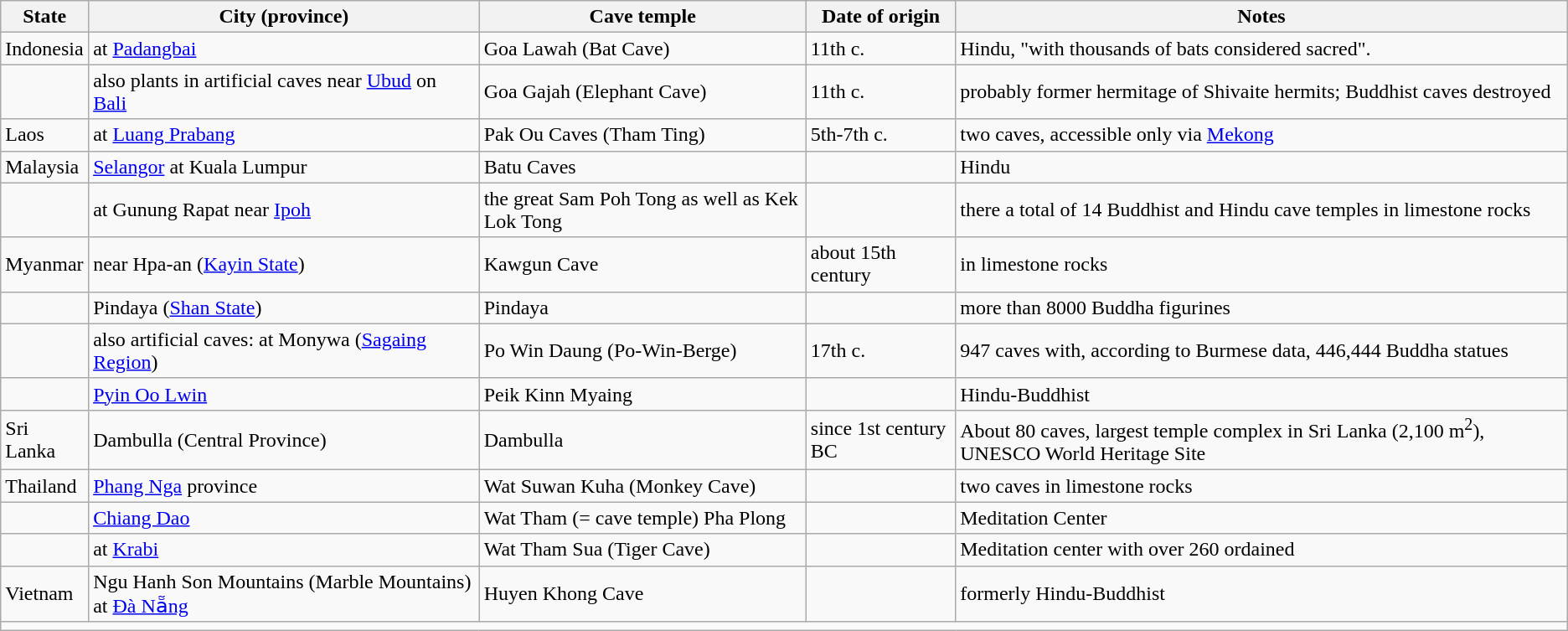<table class="wikitable sortable">
<tr>
<th>State</th>
<th>City (province)</th>
<th>Cave temple</th>
<th>Date of origin</th>
<th>Notes</th>
</tr>
<tr>
<td>Indonesia</td>
<td>at <a href='#'>Padangbai</a></td>
<td>Goa Lawah (Bat Cave)</td>
<td>11th c.</td>
<td>Hindu, "with thousands of bats considered sacred".</td>
</tr>
<tr>
<td></td>
<td>also plants in artificial caves near <a href='#'>Ubud</a> on <a href='#'>Bali</a></td>
<td>Goa Gajah (Elephant Cave)</td>
<td>11th c.</td>
<td>probably former hermitage of Shivaite hermits; Buddhist caves destroyed</td>
</tr>
<tr>
<td>Laos</td>
<td>at <a href='#'>Luang Prabang</a></td>
<td>Pak Ou Caves (Tham Ting)</td>
<td>5th-7th c.</td>
<td>two caves, accessible only via <a href='#'>Mekong</a></td>
</tr>
<tr>
<td>Malaysia</td>
<td><a href='#'>Selangor</a> at Kuala Lumpur</td>
<td>Batu Caves</td>
<td></td>
<td>Hindu</td>
</tr>
<tr>
<td></td>
<td>at Gunung Rapat near <a href='#'>Ipoh</a></td>
<td>the great Sam Poh Tong as well as Kek Lok Tong</td>
<td></td>
<td>there a total of 14 Buddhist and Hindu cave temples in limestone rocks</td>
</tr>
<tr>
<td>Myanmar</td>
<td>near Hpa-an (<a href='#'>Kayin State</a>)</td>
<td>Kawgun Cave</td>
<td>about 15th century</td>
<td>in limestone rocks</td>
</tr>
<tr>
<td></td>
<td>Pindaya (<a href='#'>Shan State</a>)</td>
<td>Pindaya</td>
<td></td>
<td>more than 8000 Buddha figurines</td>
</tr>
<tr>
<td></td>
<td>also artificial caves: at Monywa (<a href='#'>Sagaing Region</a>)</td>
<td>Po Win Daung (Po-Win-Berge)</td>
<td>17th c.</td>
<td>947 caves with, according to Burmese data, 446,444 Buddha statues</td>
</tr>
<tr>
<td></td>
<td><a href='#'>Pyin Oo Lwin</a></td>
<td>Peik Kinn Myaing</td>
<td></td>
<td>Hindu-Buddhist</td>
</tr>
<tr>
<td>Sri Lanka</td>
<td>Dambulla (Central Province)</td>
<td>Dambulla</td>
<td>since 1st century BC</td>
<td>About 80 caves, largest temple complex in Sri Lanka (2,100 m<sup>2</sup>), UNESCO World Heritage Site</td>
</tr>
<tr>
<td>Thailand</td>
<td><a href='#'>Phang Nga</a> province</td>
<td>Wat Suwan Kuha (Monkey Cave)</td>
<td></td>
<td>two caves in limestone rocks</td>
</tr>
<tr>
<td></td>
<td><a href='#'>Chiang Dao</a></td>
<td>Wat Tham (= cave temple) Pha Plong</td>
<td></td>
<td>Meditation Center</td>
</tr>
<tr>
<td></td>
<td>at <a href='#'>Krabi</a></td>
<td>Wat Tham Sua (Tiger Cave)</td>
<td></td>
<td>Meditation center with over 260 ordained</td>
</tr>
<tr>
<td>Vietnam</td>
<td>Ngu Hanh Son Mountains (Marble Mountains) at <a href='#'>Đà Nẵng</a></td>
<td>Huyen Khong Cave</td>
<td></td>
<td>formerly Hindu-Buddhist</td>
</tr>
<tr>
<td colspan="5"></td>
</tr>
</table>
